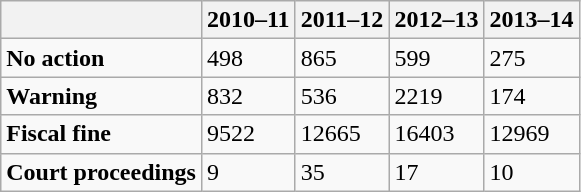<table class="wikitable">
<tr>
<th></th>
<th>2010–11</th>
<th>2011–12</th>
<th>2012–13</th>
<th>2013–14</th>
</tr>
<tr>
<td><strong>No action</strong></td>
<td>498</td>
<td>865</td>
<td>599</td>
<td>275</td>
</tr>
<tr>
<td><strong>Warning</strong></td>
<td>832</td>
<td>536</td>
<td>2219</td>
<td>174</td>
</tr>
<tr>
<td><strong>Fiscal fine</strong></td>
<td>9522</td>
<td>12665</td>
<td>16403</td>
<td>12969</td>
</tr>
<tr>
<td><strong>Court proceedings</strong></td>
<td>9</td>
<td>35</td>
<td>17</td>
<td>10</td>
</tr>
</table>
